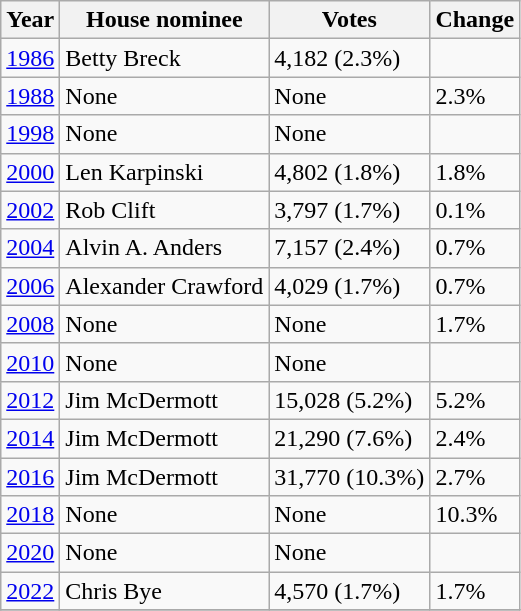<table class="wikitable sortable mw-collapsible">
<tr>
<th>Year</th>
<th>House nominee</th>
<th>Votes</th>
<th>Change</th>
</tr>
<tr>
<td><a href='#'>1986</a></td>
<td>Betty Breck</td>
<td>4,182 (2.3%)</td>
<td></td>
</tr>
<tr>
<td><a href='#'>1988</a></td>
<td>None</td>
<td>None</td>
<td> 2.3%</td>
</tr>
<tr>
<td><a href='#'>1998</a></td>
<td>None</td>
<td>None</td>
<td></td>
</tr>
<tr>
<td><a href='#'>2000</a></td>
<td>Len Karpinski</td>
<td>4,802 (1.8%)</td>
<td> 1.8%</td>
</tr>
<tr>
<td><a href='#'>2002</a></td>
<td>Rob Clift</td>
<td>3,797 (1.7%)</td>
<td> 0.1%</td>
</tr>
<tr>
<td><a href='#'>2004</a></td>
<td>Alvin A. Anders</td>
<td>7,157 (2.4%)</td>
<td> 0.7%</td>
</tr>
<tr>
<td><a href='#'>2006</a></td>
<td>Alexander Crawford</td>
<td>4,029 (1.7%)</td>
<td> 0.7%</td>
</tr>
<tr>
<td><a href='#'>2008</a></td>
<td>None</td>
<td>None</td>
<td> 1.7%</td>
</tr>
<tr>
<td><a href='#'>2010</a></td>
<td>None</td>
<td>None</td>
<td></td>
</tr>
<tr>
<td><a href='#'>2012</a></td>
<td>Jim McDermott</td>
<td>15,028 (5.2%)</td>
<td> 5.2%</td>
</tr>
<tr>
<td><a href='#'>2014</a></td>
<td>Jim McDermott</td>
<td>21,290 (7.6%)</td>
<td> 2.4%</td>
</tr>
<tr>
<td><a href='#'>2016</a></td>
<td>Jim McDermott</td>
<td>31,770 (10.3%)</td>
<td> 2.7%</td>
</tr>
<tr>
<td><a href='#'>2018</a></td>
<td>None</td>
<td>None</td>
<td> 10.3%</td>
</tr>
<tr>
<td><a href='#'>2020</a></td>
<td>None</td>
<td>None</td>
<td></td>
</tr>
<tr>
<td><a href='#'>2022</a></td>
<td>Chris Bye</td>
<td>4,570 (1.7%)</td>
<td> 1.7%</td>
</tr>
<tr>
</tr>
</table>
